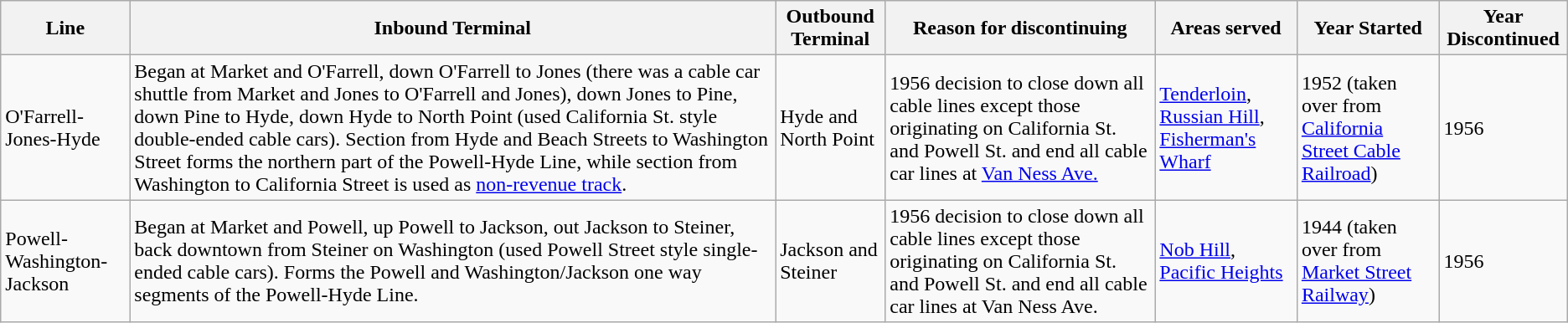<table class="wikitable">
<tr>
<th>Line</th>
<th>Inbound Terminal</th>
<th>Outbound Terminal</th>
<th>Reason for discontinuing</th>
<th>Areas served</th>
<th>Year Started</th>
<th>Year Discontinued</th>
</tr>
<tr>
<td>O'Farrell-Jones-Hyde</td>
<td>Began at Market and O'Farrell, down O'Farrell to Jones (there was a cable car shuttle from Market and Jones to O'Farrell and Jones), down Jones to Pine, down Pine to Hyde, down Hyde to North Point (used California St. style double-ended cable cars). Section from Hyde and Beach Streets to Washington Street forms the northern part of the Powell-Hyde Line, while section from Washington to California Street is used as <a href='#'>non-revenue track</a>.</td>
<td>Hyde and North Point</td>
<td>1956 decision to close down all cable lines except those originating on California St. and Powell St. and end all cable car lines at <a href='#'>Van Ness Ave.</a></td>
<td><a href='#'>Tenderloin</a>, <a href='#'>Russian Hill</a>, <a href='#'>Fisherman's Wharf</a></td>
<td>1952 (taken over from <a href='#'>California Street Cable Railroad</a>)</td>
<td>1956</td>
</tr>
<tr>
<td>Powell-Washington-Jackson</td>
<td>Began at Market and Powell, up Powell to Jackson, out Jackson to Steiner, back downtown from Steiner on Washington (used Powell Street style single-ended cable cars). Forms the Powell and Washington/Jackson one way segments of the Powell-Hyde Line.</td>
<td>Jackson and Steiner</td>
<td>1956 decision to close down all cable lines except those originating on California St. and Powell St. and end all cable car lines at Van Ness Ave.</td>
<td><a href='#'>Nob Hill</a>, <a href='#'>Pacific Heights</a></td>
<td>1944 (taken over from <a href='#'>Market Street Railway</a>)</td>
<td>1956</td>
</tr>
</table>
